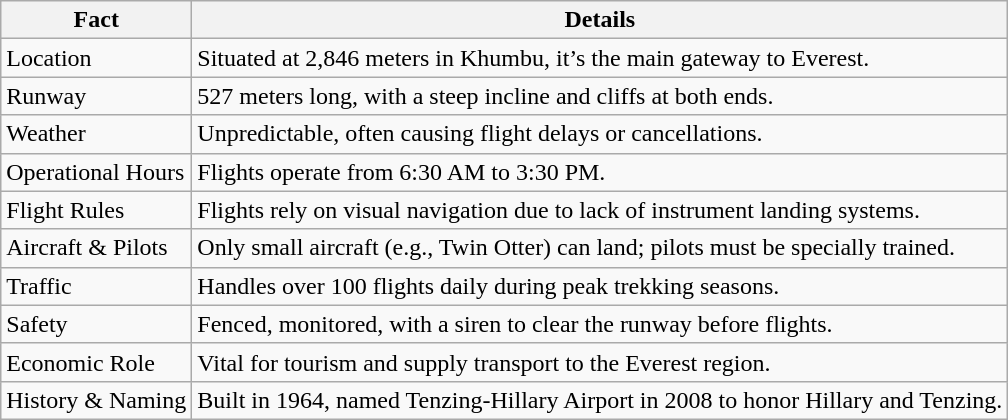<table class="wikitable">
<tr>
<th>Fact</th>
<th>Details</th>
</tr>
<tr>
<td>Location</td>
<td>Situated at 2,846 meters in Khumbu, it’s the main gateway to Everest.</td>
</tr>
<tr>
<td>Runway</td>
<td>527 meters long, with a steep incline and cliffs at both ends.</td>
</tr>
<tr>
<td>Weather</td>
<td>Unpredictable, often causing flight delays or cancellations.</td>
</tr>
<tr>
<td>Operational Hours</td>
<td>Flights operate from 6:30 AM to 3:30 PM.</td>
</tr>
<tr>
<td>Flight Rules</td>
<td>Flights rely on visual navigation due to lack of instrument landing systems.</td>
</tr>
<tr>
<td>Aircraft & Pilots</td>
<td>Only small aircraft (e.g., Twin Otter) can land; pilots must be specially trained.</td>
</tr>
<tr>
<td>Traffic</td>
<td>Handles over 100 flights daily during peak trekking seasons.</td>
</tr>
<tr>
<td>Safety</td>
<td>Fenced, monitored, with a siren to clear the runway before flights.</td>
</tr>
<tr>
<td>Economic Role</td>
<td>Vital for tourism and supply transport to the Everest region.</td>
</tr>
<tr>
<td>History & Naming</td>
<td>Built in 1964, named Tenzing-Hillary Airport in 2008 to honor Hillary and Tenzing.</td>
</tr>
</table>
